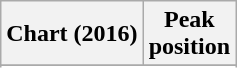<table class="wikitable sortable plainrowheaders">
<tr>
<th scope="col">Chart (2016)</th>
<th scope="col">Peak<br>position</th>
</tr>
<tr>
</tr>
<tr>
</tr>
</table>
